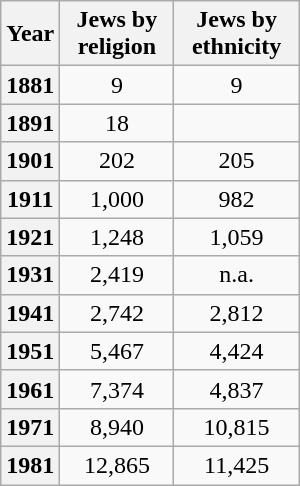<table class="wikitable" style="text-align: center; width: 200px; height: 200px;">
<tr>
<th scope="col">Year</th>
<th scope="col">Jews by religion</th>
<th scope="col">Jews by ethnicity</th>
</tr>
<tr>
<th scope="row">1881</th>
<td>9</td>
<td>9</td>
</tr>
<tr>
<th scope="row">1891</th>
<td>18</td>
<td></td>
</tr>
<tr>
<th scope="row">1901</th>
<td>202</td>
<td>205</td>
</tr>
<tr>
<th scope="row">1911</th>
<td>1,000</td>
<td>982</td>
</tr>
<tr>
<th scope="row">1921</th>
<td>1,248</td>
<td>1,059</td>
</tr>
<tr>
<th scope="row">1931</th>
<td>2,419</td>
<td>n.a.</td>
</tr>
<tr>
<th scope="row">1941</th>
<td>2,742</td>
<td>2,812</td>
</tr>
<tr>
<th scope="row">1951</th>
<td>5,467</td>
<td>4,424</td>
</tr>
<tr>
<th scope="row">1961</th>
<td>7,374</td>
<td>4,837</td>
</tr>
<tr>
<th scope="row">1971</th>
<td>8,940</td>
<td>10,815</td>
</tr>
<tr>
<th scope="row">1981</th>
<td>12,865</td>
<td>11,425</td>
</tr>
</table>
